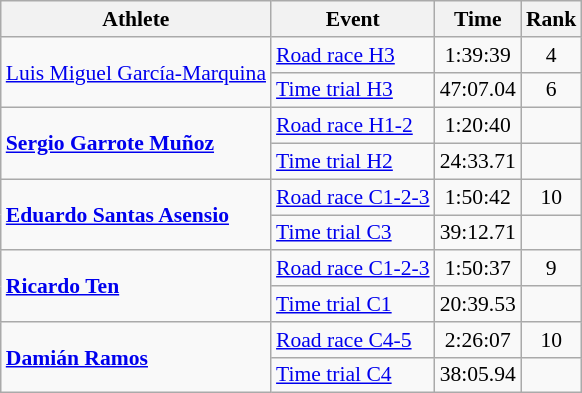<table class=wikitable style="font-size:90%">
<tr>
<th>Athlete</th>
<th>Event</th>
<th>Time</th>
<th>Rank</th>
</tr>
<tr align="center">
<td rowspan="2" align="left"><a href='#'>Luis Miguel García-Marquina</a></td>
<td align="left"><a href='#'>Road race H3</a></td>
<td>1:39:39</td>
<td>4</td>
</tr>
<tr align="center">
<td align="left"><a href='#'>Time trial H3</a></td>
<td>47:07.04</td>
<td>6</td>
</tr>
<tr align="center">
<td rowspan="2" align="left"><strong><a href='#'>Sergio Garrote Muñoz</a></strong></td>
<td align="left"><a href='#'>Road race H1-2</a></td>
<td>1:20:40</td>
<td></td>
</tr>
<tr align="center">
<td align="left"><a href='#'>Time trial H2</a></td>
<td>24:33.71</td>
<td></td>
</tr>
<tr align="center">
<td rowspan="2" align="left"><strong><a href='#'>Eduardo Santas Asensio</a></strong></td>
<td align="left"><a href='#'>Road race C1-2-3</a></td>
<td>1:50:42</td>
<td>10</td>
</tr>
<tr align="center">
<td align="left"><a href='#'>Time trial C3</a></td>
<td>39:12.71</td>
<td></td>
</tr>
<tr align="center">
<td rowspan="2" align="left"><strong><a href='#'>Ricardo Ten</a></strong></td>
<td align="left"><a href='#'>Road race C1-2-3</a></td>
<td>1:50:37</td>
<td>9</td>
</tr>
<tr align="center">
<td align="left"><a href='#'>Time trial C1</a></td>
<td>20:39.53</td>
<td></td>
</tr>
<tr align="center">
<td rowspan="2" align="left"><strong><a href='#'>Damián Ramos</a></strong></td>
<td align="left"><a href='#'>Road race C4-5</a></td>
<td>2:26:07</td>
<td>10</td>
</tr>
<tr align="center">
<td align="left"><a href='#'>Time trial C4</a></td>
<td>38:05.94</td>
<td></td>
</tr>
</table>
